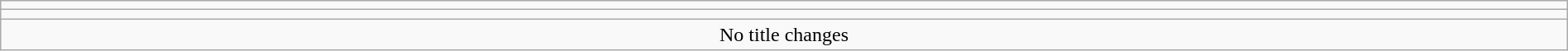<table class="wikitable" style="text-align:center; width:100%;">
<tr>
<td colspan="5"></td>
</tr>
<tr>
<td colspan="5"><strong></strong></td>
</tr>
<tr>
<td colspan="5">No title changes</td>
</tr>
</table>
